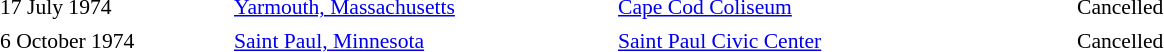<table cellpadding="2" style="border: 0px solid darkgray; font-size:90%">
<tr>
<th width="150"></th>
<th width="250"></th>
<th width="300"></th>
<th width="500"></th>
</tr>
<tr border="0">
</tr>
<tr>
<td>17 July 1974</td>
<td><a href='#'>Yarmouth, Massachusetts</a></td>
<td><a href='#'>Cape Cod Coliseum</a></td>
<td>Cancelled</td>
</tr>
<tr>
<td>6 October 1974</td>
<td><a href='#'>Saint Paul, Minnesota</a></td>
<td><a href='#'>Saint Paul Civic Center</a></td>
<td>Cancelled</td>
</tr>
</table>
